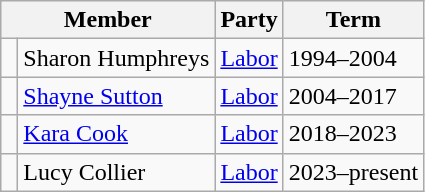<table class="wikitable">
<tr>
<th colspan="2">Member</th>
<th>Party</th>
<th>Term</th>
</tr>
<tr>
<td> </td>
<td>Sharon Humphreys</td>
<td><a href='#'>Labor</a></td>
<td>1994–2004</td>
</tr>
<tr>
<td> </td>
<td><a href='#'>Shayne Sutton</a></td>
<td><a href='#'>Labor</a></td>
<td>2004–2017</td>
</tr>
<tr>
<td> </td>
<td><a href='#'>Kara Cook</a></td>
<td><a href='#'>Labor</a></td>
<td>2018–2023</td>
</tr>
<tr>
<td> </td>
<td>Lucy Collier</td>
<td><a href='#'>Labor</a></td>
<td>2023–present</td>
</tr>
</table>
